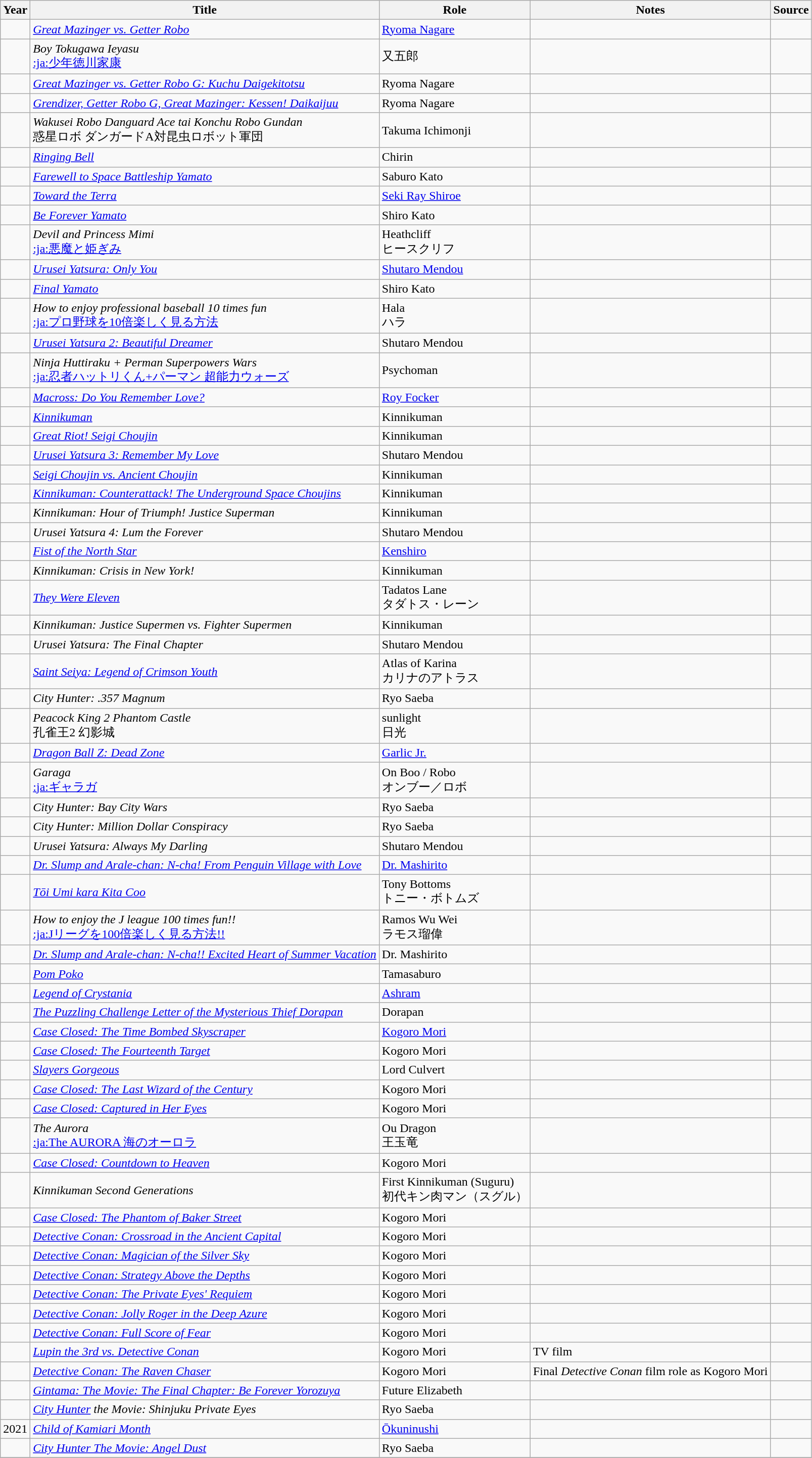<table class="wikitable sortable plainrowheaders">
<tr>
<th>Year</th>
<th>Title</th>
<th>Role</th>
<th class="unsortable">Notes</th>
<th class="unsortable">Source</th>
</tr>
<tr>
<td></td>
<td><em><a href='#'>Great Mazinger vs. Getter Robo</a></em></td>
<td><a href='#'>Ryoma Nagare</a></td>
<td></td>
<td></td>
</tr>
<tr>
<td></td>
<td><em>Boy Tokugawa Ieyasu</em><br><a href='#'>:ja:少年徳川家康</a></td>
<td>又五郎</td>
<td></td>
<td></td>
</tr>
<tr>
<td></td>
<td><em><a href='#'>Great Mazinger vs. Getter Robo G: Kuchu Daigekitotsu</a></em></td>
<td>Ryoma Nagare</td>
<td></td>
<td></td>
</tr>
<tr>
<td></td>
<td><em><a href='#'>Grendizer, Getter Robo G, Great Mazinger: Kessen! Daikaijuu</a></em></td>
<td>Ryoma Nagare</td>
<td></td>
<td></td>
</tr>
<tr>
<td></td>
<td><em>Wakusei Robo Danguard Ace tai Konchu Robo Gundan</em><br>惑星ロボ ダンガードA対昆虫ロボット軍団</td>
<td>Takuma Ichimonji</td>
<td></td>
<td></td>
</tr>
<tr>
<td></td>
<td><em><a href='#'>Ringing Bell</a></em></td>
<td>Chirin</td>
<td></td>
<td></td>
</tr>
<tr>
<td></td>
<td><em><a href='#'>Farewell to Space Battleship Yamato</a></em></td>
<td>Saburo Kato</td>
<td></td>
<td></td>
</tr>
<tr>
<td></td>
<td><em><a href='#'>Toward the Terra</a></em></td>
<td><a href='#'>Seki Ray Shiroe</a></td>
<td></td>
<td></td>
</tr>
<tr>
<td></td>
<td><em><a href='#'>Be Forever Yamato</a></em></td>
<td>Shiro Kato</td>
<td></td>
<td></td>
</tr>
<tr>
<td></td>
<td><em>Devil and Princess Mimi</em><br><a href='#'>:ja:悪魔と姫ぎみ</a></td>
<td>Heathcliff<br>ヒースクリフ</td>
<td></td>
<td></td>
</tr>
<tr>
<td></td>
<td><em><a href='#'>Urusei Yatsura: Only You</a></em></td>
<td><a href='#'>Shutaro Mendou</a></td>
<td></td>
<td></td>
</tr>
<tr>
<td></td>
<td><em><a href='#'>Final Yamato</a></em></td>
<td>Shiro Kato</td>
<td></td>
<td></td>
</tr>
<tr>
<td></td>
<td><em>How to enjoy professional baseball 10 times fun</em><br><a href='#'>:ja:プロ野球を10倍楽しく見る方法</a></td>
<td>Hala<br>ハラ</td>
<td></td>
<td></td>
</tr>
<tr>
<td></td>
<td><em><a href='#'>Urusei Yatsura 2: Beautiful Dreamer</a></em></td>
<td>Shutaro Mendou</td>
<td></td>
<td></td>
</tr>
<tr>
<td></td>
<td><em>Ninja Huttiraku + Perman Superpowers Wars</em><br><a href='#'>:ja:忍者ハットリくん+パーマン 超能力ウォーズ</a></td>
<td>Psychoman</td>
<td></td>
<td></td>
</tr>
<tr>
<td></td>
<td><em><a href='#'>Macross: Do You Remember Love?</a></em></td>
<td><a href='#'>Roy Focker</a></td>
<td></td>
<td></td>
</tr>
<tr>
<td></td>
<td><em><a href='#'>Kinnikuman</a></em></td>
<td>Kinnikuman</td>
<td></td>
<td></td>
</tr>
<tr>
<td></td>
<td><em><a href='#'>Great Riot! Seigi Choujin</a></em></td>
<td>Kinnikuman</td>
<td></td>
<td></td>
</tr>
<tr>
<td></td>
<td><em><a href='#'>Urusei Yatsura 3: Remember My Love</a></em></td>
<td>Shutaro Mendou</td>
<td></td>
<td></td>
</tr>
<tr>
<td></td>
<td><em><a href='#'>Seigi Choujin vs. Ancient Choujin</a></em></td>
<td>Kinnikuman</td>
<td></td>
<td></td>
</tr>
<tr>
<td></td>
<td><em><a href='#'>Kinnikuman: Counterattack! The Underground Space Choujins</a></em></td>
<td>Kinnikuman</td>
<td></td>
<td></td>
</tr>
<tr>
<td></td>
<td><em>Kinnikuman: Hour of Triumph! Justice Superman</em></td>
<td>Kinnikuman</td>
<td></td>
<td></td>
</tr>
<tr>
<td></td>
<td><em>Urusei Yatsura 4: Lum the Forever</em></td>
<td>Shutaro Mendou</td>
<td></td>
<td></td>
</tr>
<tr>
<td></td>
<td><em><a href='#'>Fist of the North Star</a></em></td>
<td><a href='#'>Kenshiro</a></td>
<td></td>
<td></td>
</tr>
<tr>
<td></td>
<td><em>Kinnikuman: Crisis in New York!</em></td>
<td>Kinnikuman</td>
<td></td>
<td></td>
</tr>
<tr>
<td></td>
<td><em><a href='#'>They Were Eleven</a></em></td>
<td>Tadatos Lane<br>タダトス・レーン</td>
<td></td>
<td></td>
</tr>
<tr>
<td></td>
<td><em>Kinnikuman: Justice Supermen vs. Fighter Supermen</em></td>
<td>Kinnikuman</td>
<td></td>
<td></td>
</tr>
<tr>
<td></td>
<td><em>Urusei Yatsura: The Final Chapter</em></td>
<td>Shutaro Mendou</td>
<td></td>
<td></td>
</tr>
<tr>
<td></td>
<td><em><a href='#'>Saint Seiya: Legend of Crimson Youth</a></em></td>
<td>Atlas of Karina<br>カリナのアトラス</td>
<td></td>
<td></td>
</tr>
<tr>
<td></td>
<td><em>City Hunter: .357 Magnum</em></td>
<td>Ryo Saeba</td>
<td></td>
<td></td>
</tr>
<tr>
<td></td>
<td><em>Peacock King 2 Phantom Castle</em><br>孔雀王2 幻影城</td>
<td>sunlight<br>日光</td>
<td></td>
<td></td>
</tr>
<tr>
<td></td>
<td><em><a href='#'>Dragon Ball Z: Dead Zone</a></em></td>
<td><a href='#'>Garlic Jr.</a></td>
<td></td>
<td></td>
</tr>
<tr>
<td></td>
<td><em>Garaga</em><br><a href='#'>:ja:ギャラガ</a></td>
<td>On Boo / Robo<br>オンブー／ロボ</td>
<td></td>
<td></td>
</tr>
<tr>
<td></td>
<td><em>City Hunter: Bay City Wars</em></td>
<td>Ryo Saeba</td>
<td></td>
<td></td>
</tr>
<tr>
<td></td>
<td><em>City Hunter: Million Dollar Conspiracy</em></td>
<td>Ryo Saeba</td>
<td></td>
<td></td>
</tr>
<tr>
<td></td>
<td><em>Urusei Yatsura: Always My Darling</em></td>
<td>Shutaro Mendou</td>
<td></td>
<td></td>
</tr>
<tr>
<td></td>
<td><em><a href='#'>Dr. Slump and Arale-chan: N-cha! From Penguin Village with Love</a></em></td>
<td><a href='#'>Dr. Mashirito</a></td>
<td></td>
<td></td>
</tr>
<tr>
<td></td>
<td><em><a href='#'>Tōi Umi kara Kita Coo</a></em></td>
<td>Tony Bottoms<br>トニー・ボトムズ</td>
<td></td>
<td></td>
</tr>
<tr>
<td></td>
<td><em>How to enjoy the J league 100 times fun!!</em><br><a href='#'>:ja:Jリーグを100倍楽しく見る方法!!</a></td>
<td>Ramos Wu Wei<br>ラモス瑠偉</td>
<td></td>
<td></td>
</tr>
<tr>
<td></td>
<td><em><a href='#'>Dr. Slump and Arale-chan: N-cha!! Excited Heart of Summer Vacation</a></em></td>
<td>Dr. Mashirito</td>
<td></td>
<td></td>
</tr>
<tr>
<td></td>
<td><em><a href='#'>Pom Poko</a></em></td>
<td>Tamasaburo</td>
<td></td>
<td></td>
</tr>
<tr>
<td></td>
<td><em><a href='#'>Legend of Crystania</a></em></td>
<td><a href='#'>Ashram</a></td>
<td></td>
<td></td>
</tr>
<tr>
<td></td>
<td><em><a href='#'>The Puzzling Challenge Letter of the Mysterious Thief Dorapan</a></em></td>
<td>Dorapan</td>
<td></td>
<td></td>
</tr>
<tr>
<td></td>
<td><em><a href='#'>Case Closed: The Time Bombed Skyscraper</a></em></td>
<td><a href='#'>Kogoro Mori</a></td>
<td></td>
<td></td>
</tr>
<tr>
<td></td>
<td><em><a href='#'>Case Closed: The Fourteenth Target</a></em></td>
<td>Kogoro Mori</td>
<td></td>
<td></td>
</tr>
<tr>
<td></td>
<td><em><a href='#'>Slayers Gorgeous</a></em></td>
<td>Lord Culvert</td>
<td></td>
<td></td>
</tr>
<tr>
<td></td>
<td><em><a href='#'>Case Closed: The Last Wizard of the Century</a></em></td>
<td>Kogoro Mori</td>
<td></td>
<td></td>
</tr>
<tr>
<td></td>
<td><em><a href='#'>Case Closed: Captured in Her Eyes</a></em></td>
<td>Kogoro Mori</td>
<td></td>
<td></td>
</tr>
<tr>
<td></td>
<td><em>The Aurora</em><br><a href='#'>:ja:The AURORA 海のオーロラ</a></td>
<td>Ou Dragon<br>王玉竜</td>
<td></td>
<td></td>
</tr>
<tr>
<td></td>
<td><em><a href='#'>Case Closed: Countdown to Heaven</a></em></td>
<td>Kogoro Mori</td>
<td></td>
<td></td>
</tr>
<tr>
<td></td>
<td><em>Kinnikuman Second Generations</em></td>
<td>First Kinnikuman (Suguru)<br>初代キン肉マン（スグル）</td>
<td></td>
<td></td>
</tr>
<tr>
<td></td>
<td><em><a href='#'>Case Closed: The Phantom of Baker Street</a></em></td>
<td>Kogoro Mori</td>
<td></td>
<td></td>
</tr>
<tr>
<td></td>
<td><em><a href='#'>Detective Conan: Crossroad in the Ancient Capital</a></em></td>
<td>Kogoro Mori</td>
<td></td>
<td></td>
</tr>
<tr>
<td></td>
<td><em><a href='#'>Detective Conan: Magician of the Silver Sky</a></em></td>
<td>Kogoro Mori</td>
<td></td>
<td></td>
</tr>
<tr>
<td></td>
<td><em><a href='#'>Detective Conan: Strategy Above the Depths</a></em></td>
<td>Kogoro Mori</td>
<td></td>
<td></td>
</tr>
<tr>
<td></td>
<td><em><a href='#'>Detective Conan: The Private Eyes' Requiem</a></em></td>
<td>Kogoro Mori</td>
<td></td>
<td></td>
</tr>
<tr>
<td></td>
<td><em><a href='#'>Detective Conan: Jolly Roger in the Deep Azure</a></em></td>
<td>Kogoro Mori</td>
<td></td>
<td></td>
</tr>
<tr>
<td></td>
<td><em><a href='#'>Detective Conan: Full Score of Fear</a></em></td>
<td>Kogoro Mori</td>
<td></td>
<td></td>
</tr>
<tr>
<td></td>
<td><em><a href='#'>Lupin the 3rd vs. Detective Conan</a></em></td>
<td>Kogoro Mori</td>
<td>TV film</td>
<td></td>
</tr>
<tr>
<td></td>
<td><em><a href='#'>Detective Conan: The Raven Chaser</a></em></td>
<td>Kogoro Mori</td>
<td>Final <em>Detective Conan</em> film role as Kogoro Mori</td>
<td></td>
</tr>
<tr>
<td></td>
<td><em><a href='#'>Gintama: The Movie: The Final Chapter: Be Forever Yorozuya</a></em></td>
<td>Future Elizabeth</td>
<td></td>
<td></td>
</tr>
<tr>
<td></td>
<td><em><a href='#'>City Hunter</a> the Movie: Shinjuku Private Eyes</em></td>
<td>Ryo Saeba</td>
<td></td>
<td></td>
</tr>
<tr>
<td>2021</td>
<td><em><a href='#'>Child of Kamiari Month</a></em></td>
<td><a href='#'>Ōkuninushi</a></td>
<td></td>
<td></td>
</tr>
<tr>
<td></td>
<td><em><a href='#'>City Hunter The Movie: Angel Dust</a></em></td>
<td>Ryo Saeba</td>
<td></td>
<td></td>
</tr>
<tr>
</tr>
</table>
